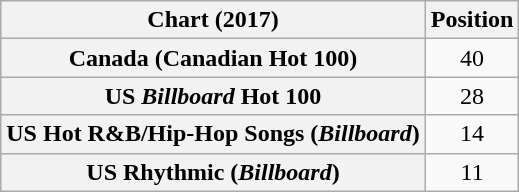<table class="wikitable sortable plainrowheaders" style="text-align:center">
<tr>
<th scope="col">Chart (2017)</th>
<th scope="col">Position</th>
</tr>
<tr>
<th scope="row">Canada (Canadian Hot 100)</th>
<td>40</td>
</tr>
<tr>
<th scope="row">US <em>Billboard</em> Hot 100</th>
<td>28</td>
</tr>
<tr>
<th scope="row">US Hot R&B/Hip-Hop Songs (<em>Billboard</em>)</th>
<td>14</td>
</tr>
<tr>
<th scope="row">US Rhythmic (<em>Billboard</em>)</th>
<td>11</td>
</tr>
</table>
